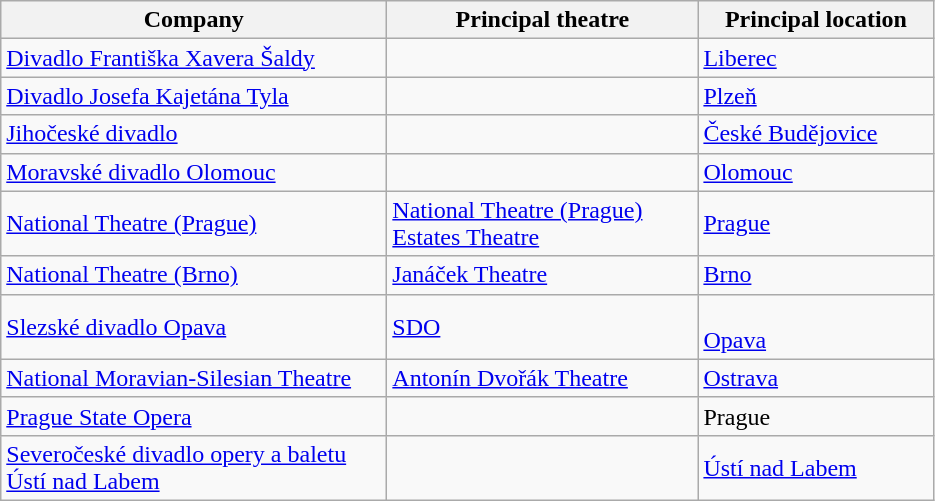<table class="wikitable">
<tr>
<th width=250>Company</th>
<th width=200>Principal theatre</th>
<th width=150>Principal location</th>
</tr>
<tr>
<td><a href='#'>Divadlo Františka Xavera Šaldy</a></td>
<td></td>
<td><a href='#'>Liberec</a></td>
</tr>
<tr>
<td><a href='#'>Divadlo Josefa Kajetána Tyla</a></td>
<td></td>
<td><a href='#'>Plzeň</a></td>
</tr>
<tr>
<td><a href='#'>Jihočeské divadlo</a></td>
<td></td>
<td><a href='#'>České Budějovice</a></td>
</tr>
<tr>
<td><a href='#'>Moravské divadlo Olomouc</a></td>
<td></td>
<td><a href='#'>Olomouc</a></td>
</tr>
<tr>
<td><a href='#'>National Theatre (Prague)</a></td>
<td><a href='#'>National Theatre (Prague)</a><br><a href='#'>Estates Theatre</a></td>
<td><a href='#'>Prague</a></td>
</tr>
<tr>
<td><a href='#'>National Theatre (Brno)</a></td>
<td><a href='#'>Janáček Theatre</a></td>
<td><a href='#'>Brno</a></td>
</tr>
<tr>
<td><a href='#'>Slezské divadlo Opava</a></td>
<td><a href='#'>SDO</a></td>
<td><br><a href='#'>Opava</a></td>
</tr>
<tr>
<td><a href='#'>National Moravian-Silesian Theatre</a></td>
<td><a href='#'>Antonín Dvořák Theatre</a></td>
<td><a href='#'>Ostrava</a></td>
</tr>
<tr>
<td><a href='#'>Prague State Opera</a></td>
<td></td>
<td>Prague</td>
</tr>
<tr>
<td><a href='#'>Severočeské divadlo opery a baletu Ústí nad Labem</a></td>
<td></td>
<td><a href='#'>Ústí nad Labem</a></td>
</tr>
</table>
